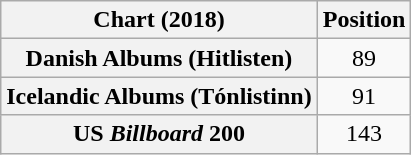<table class="wikitable sortable plainrowheaders" style="text-align:center">
<tr>
<th scope="col">Chart (2018)</th>
<th scope="col">Position</th>
</tr>
<tr>
<th scope="row">Danish Albums (Hitlisten)</th>
<td>89</td>
</tr>
<tr>
<th scope="row">Icelandic Albums (Tónlistinn)</th>
<td>91</td>
</tr>
<tr>
<th scope="row">US <em>Billboard</em> 200</th>
<td>143</td>
</tr>
</table>
